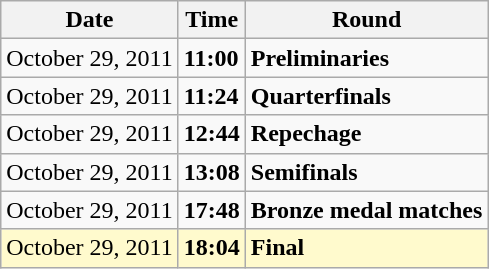<table class="wikitable">
<tr>
<th>Date</th>
<th>Time</th>
<th>Round</th>
</tr>
<tr>
<td>October 29, 2011</td>
<td><strong>11:00</strong></td>
<td><strong>Preliminaries</strong></td>
</tr>
<tr>
<td>October 29, 2011</td>
<td><strong>11:24</strong></td>
<td><strong>Quarterfinals</strong></td>
</tr>
<tr>
<td>October 29, 2011</td>
<td><strong>12:44</strong></td>
<td><strong>Repechage</strong></td>
</tr>
<tr>
<td>October 29, 2011</td>
<td><strong>13:08</strong></td>
<td><strong>Semifinals</strong></td>
</tr>
<tr>
<td>October 29, 2011</td>
<td><strong>17:48</strong></td>
<td><strong>Bronze medal matches</strong></td>
</tr>
<tr style=background:lemonchiffon>
<td>October 29, 2011</td>
<td><strong>18:04</strong></td>
<td><strong>Final</strong></td>
</tr>
</table>
